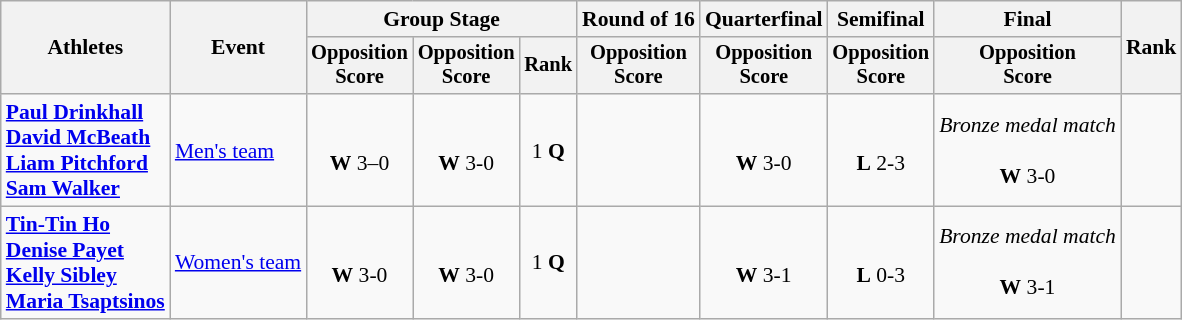<table class="wikitable" style="font-size:90%">
<tr>
<th rowspan=2>Athletes</th>
<th rowspan=2>Event</th>
<th colspan=3>Group Stage</th>
<th>Round of 16</th>
<th>Quarterfinal</th>
<th>Semifinal</th>
<th>Final</th>
<th rowspan=2>Rank</th>
</tr>
<tr style="font-size:95%">
<th>Opposition<br>Score</th>
<th>Opposition<br>Score</th>
<th>Rank</th>
<th>Opposition<br>Score</th>
<th>Opposition<br>Score</th>
<th>Opposition<br>Score</th>
<th>Opposition<br>Score</th>
</tr>
<tr align=center>
<td align=left><strong><a href='#'>Paul Drinkhall</a><br><a href='#'>David McBeath</a><br><a href='#'>Liam Pitchford</a><br><a href='#'>Sam Walker</a></strong></td>
<td align=left><a href='#'>Men's team</a></td>
<td><br><strong>W</strong> 3–0</td>
<td><br><strong>W</strong> 3-0</td>
<td>1 <strong>Q</strong></td>
<td></td>
<td><br><strong>W</strong> 3-0</td>
<td><br><strong>L</strong> 2-3</td>
<td><em>Bronze medal match</em><br><br><strong>W</strong> 3-0</td>
<td></td>
</tr>
<tr align=center>
<td align=left><strong><a href='#'>Tin-Tin Ho</a></strong><br><strong><a href='#'>Denise Payet</a></strong><br><strong><a href='#'>Kelly Sibley</a></strong><br><strong><a href='#'>Maria Tsaptsinos</a></strong></td>
<td align=left><a href='#'>Women's team</a></td>
<td><br><strong>W</strong> 3-0</td>
<td><br><strong>W</strong> 3-0</td>
<td>1 <strong>Q</strong></td>
<td></td>
<td><br><strong>W</strong> 3-1</td>
<td><br><strong>L</strong> 0-3</td>
<td><em>Bronze medal match</em><br><br><strong>W</strong> 3-1</td>
<td></td>
</tr>
</table>
